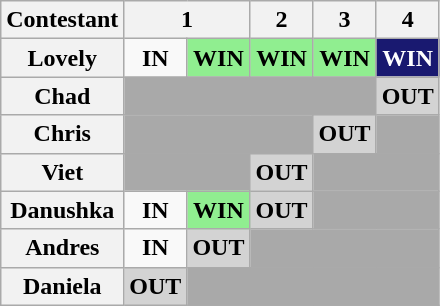<table class="wikitable" align style="text-align:center" center>
<tr>
<th>Contestant</th>
<th colspan=2>1</th>
<th>2</th>
<th>3</th>
<th>4</th>
</tr>
<tr>
<th>Lovely</th>
<td><strong>IN</strong></td>
<td style="background:lightgreen;"><strong>WIN</strong></td>
<td style="background:lightgreen;"><strong>WIN</strong></td>
<td style="background:lightgreen;"><strong>WIN</strong></td>
<td style="background:midnightblue; color:#fff;"><strong>WIN</strong></td>
</tr>
<tr>
<th>Chad</th>
<td style="background:darkgrey;" colspan="4"></td>
<td style="background:lightgrey;"><strong>OUT</strong></td>
</tr>
<tr>
<th>Chris</th>
<td style="background:darkgrey;" colspan="3"></td>
<td style="background:lightgrey;"><strong>OUT</strong></td>
<td style="background:darkgrey;" colspan="1"></td>
</tr>
<tr>
<th>Viet</th>
<td style="background:darkgrey;" colspan="2"></td>
<td style="background:lightgrey;"><strong>OUT</strong></td>
<td style="background:darkgrey;" colspan="2"></td>
</tr>
<tr>
<th>Danushka</th>
<td><strong>IN</strong></td>
<td style="background:lightgreen;"><strong>WIN</strong></td>
<td style="background:lightgrey;"><strong>OUT</strong></td>
<td style="background:darkgrey;" colspan="2"></td>
</tr>
<tr>
<th>Andres</th>
<td><strong>IN</strong></td>
<td style="background:lightgrey;"><strong>OUT</strong></td>
<td style="background:darkgrey;" colspan="3"></td>
</tr>
<tr>
<th>Daniela</th>
<td style="background:lightgrey;"><strong>OUT</strong></td>
<td style="background:darkgrey;" colspan="4"></td>
</tr>
</table>
